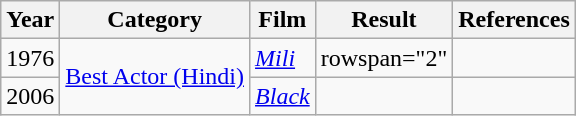<table class="wikitable sortable">
<tr>
<th>Year</th>
<th>Category</th>
<th>Film</th>
<th>Result</th>
<th>References</th>
</tr>
<tr>
<td>1976</td>
<td rowspan="2"><a href='#'>Best Actor (Hindi)</a></td>
<td><em><a href='#'>Mili</a></em></td>
<td>rowspan="2" </td>
<td></td>
</tr>
<tr>
<td>2006</td>
<td><em><a href='#'>Black</a></em></td>
<td></td>
</tr>
</table>
